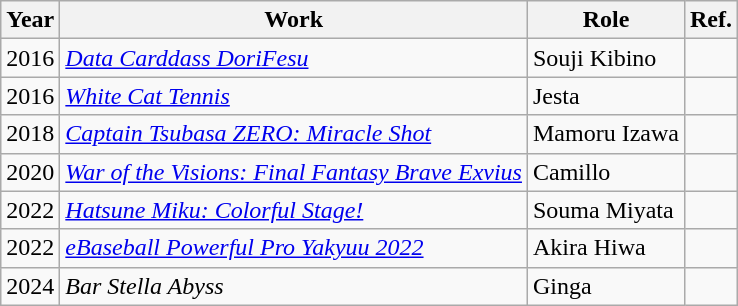<table class="wikitable sortable plainrowheaders">
<tr>
<th scope="col">Year</th>
<th scope="col">Work</th>
<th scope="col">Role</th>
<th scope="col" class="unsortable">Ref.</th>
</tr>
<tr>
<td>2016</td>
<td><em><a href='#'>Data Carddass DoriFesu</a></em></td>
<td>Souji Kibino</td>
<td></td>
</tr>
<tr>
<td>2016</td>
<td><em><a href='#'>White Cat Tennis</a></em></td>
<td>Jesta</td>
<td></td>
</tr>
<tr>
<td>2018</td>
<td><em><a href='#'>Captain Tsubasa ZERO: Miracle Shot</a></em></td>
<td>Mamoru Izawa</td>
<td></td>
</tr>
<tr>
<td>2020</td>
<td><em><a href='#'>War of the Visions: Final Fantasy Brave Exvius</a></em></td>
<td>Camillo</td>
<td></td>
</tr>
<tr>
<td>2022</td>
<td><em><a href='#'>Hatsune Miku: Colorful Stage!</a></em></td>
<td>Souma Miyata</td>
<td></td>
</tr>
<tr>
<td>2022</td>
<td><em><a href='#'>eBaseball Powerful Pro Yakyuu 2022</a></em></td>
<td>Akira Hiwa</td>
<td></td>
</tr>
<tr>
<td>2024</td>
<td><em>Bar Stella Abyss</em></td>
<td>Ginga</td>
<td></td>
</tr>
</table>
